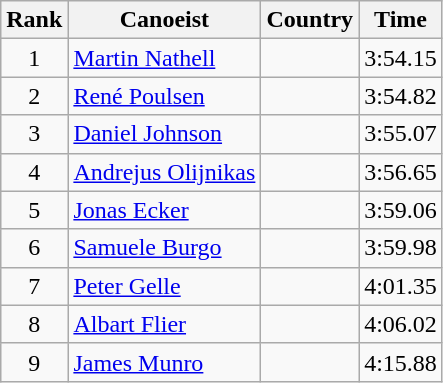<table class="wikitable" style="text-align:center">
<tr>
<th>Rank</th>
<th>Canoeist</th>
<th>Country</th>
<th>Time</th>
</tr>
<tr>
<td>1</td>
<td align="left"><a href='#'>Martin Nathell</a></td>
<td align="left"></td>
<td>3:54.15</td>
</tr>
<tr>
<td>2</td>
<td align="left"><a href='#'>René Poulsen</a></td>
<td align="left"></td>
<td>3:54.82</td>
</tr>
<tr>
<td>3</td>
<td align="left"><a href='#'>Daniel Johnson</a></td>
<td align="left"></td>
<td>3:55.07</td>
</tr>
<tr>
<td>4</td>
<td align="left"><a href='#'>Andrejus Olijnikas</a></td>
<td align="left"></td>
<td>3:56.65</td>
</tr>
<tr>
<td>5</td>
<td align="left"><a href='#'>Jonas Ecker</a></td>
<td align="left"></td>
<td>3:59.06</td>
</tr>
<tr>
<td>6</td>
<td align="left"><a href='#'>Samuele Burgo</a></td>
<td align="left"></td>
<td>3:59.98</td>
</tr>
<tr>
<td>7</td>
<td align="left"><a href='#'>Peter Gelle</a></td>
<td align="left"></td>
<td>4:01.35</td>
</tr>
<tr>
<td>8</td>
<td align="left"><a href='#'>Albart Flier</a></td>
<td align="left"></td>
<td>4:06.02</td>
</tr>
<tr>
<td>9</td>
<td align="left"><a href='#'>James Munro</a></td>
<td align="left"></td>
<td>4:15.88</td>
</tr>
</table>
